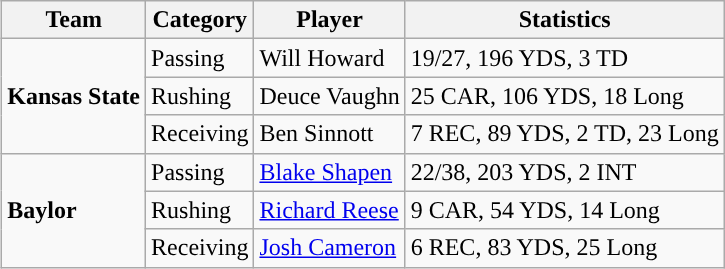<table class="wikitable" style="float: right;">
<tr>
<th>Team</th>
<th>Category</th>
<th>Player</th>
<th>Statistics</th>
</tr>
<tr>
<td rowspan=3><strong>Kansas State</strong></td>
<td>Passing</td>
<td>Will Howard</td>
<td>19/27, 196 YDS, 3 TD</td>
</tr>
<tr>
<td>Rushing</td>
<td>Deuce Vaughn</td>
<td>25 CAR, 106 YDS, 18 Long</td>
</tr>
<tr>
<td>Receiving</td>
<td>Ben Sinnott</td>
<td>7 REC, 89 YDS, 2 TD, 23 Long</td>
</tr>
<tr>
<td rowspan=3><strong>Baylor</strong></td>
<td>Passing</td>
<td><a href='#'>Blake Shapen</a></td>
<td>22/38, 203 YDS, 2 INT</td>
</tr>
<tr>
<td>Rushing</td>
<td><a href='#'>Richard Reese</a></td>
<td>9 CAR, 54 YDS, 14 Long</td>
</tr>
<tr>
<td>Receiving</td>
<td><a href='#'>Josh Cameron</a></td>
<td>6 REC, 83 YDS, 25 Long</td>
</tr>
</table>
